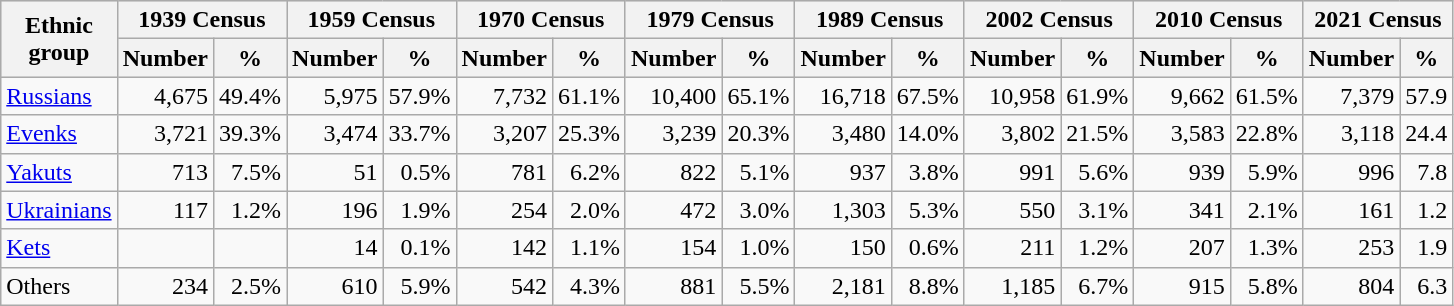<table class="wikitable" style="text-align: right;">
<tr bgcolor="#e0e0e0">
<th rowspan="2">Ethnic<br>group</th>
<th colspan="2">1939 Census</th>
<th colspan="2">1959 Census</th>
<th colspan="2">1970 Census</th>
<th colspan="2">1979 Census</th>
<th colspan="2">1989 Census</th>
<th colspan="2">2002 Census</th>
<th colspan="2">2010 Census</th>
<th colspan="2">2021 Census</th>
</tr>
<tr bgcolor="#e0e0e0">
<th>Number</th>
<th>%</th>
<th>Number</th>
<th>%</th>
<th>Number</th>
<th>%</th>
<th>Number</th>
<th>%</th>
<th>Number</th>
<th>%</th>
<th>Number</th>
<th>%</th>
<th>Number</th>
<th>%</th>
<th>Number</th>
<th>%</th>
</tr>
<tr>
<td align="left"><a href='#'>Russians</a></td>
<td>4,675</td>
<td>49.4%</td>
<td>5,975</td>
<td>57.9%</td>
<td>7,732</td>
<td>61.1%</td>
<td>10,400</td>
<td>65.1%</td>
<td>16,718</td>
<td>67.5%</td>
<td>10,958</td>
<td>61.9%</td>
<td>9,662</td>
<td>61.5%</td>
<td>7,379</td>
<td>57.9</td>
</tr>
<tr>
<td align="left"><a href='#'>Evenks</a></td>
<td>3,721</td>
<td>39.3%</td>
<td>3,474</td>
<td>33.7%</td>
<td>3,207</td>
<td>25.3%</td>
<td>3,239</td>
<td>20.3%</td>
<td>3,480</td>
<td>14.0%</td>
<td>3,802</td>
<td>21.5%</td>
<td>3,583</td>
<td>22.8%</td>
<td>3,118</td>
<td>24.4</td>
</tr>
<tr>
<td align="left"><a href='#'>Yakuts</a></td>
<td>713</td>
<td>7.5%</td>
<td>51</td>
<td>0.5%</td>
<td>781</td>
<td>6.2%</td>
<td>822</td>
<td>5.1%</td>
<td>937</td>
<td>3.8%</td>
<td>991</td>
<td>5.6%</td>
<td>939</td>
<td>5.9%</td>
<td>996</td>
<td>7.8</td>
</tr>
<tr>
<td align="left"><a href='#'>Ukrainians</a></td>
<td>117</td>
<td>1.2%</td>
<td>196</td>
<td>1.9%</td>
<td>254</td>
<td>2.0%</td>
<td>472</td>
<td>3.0%</td>
<td>1,303</td>
<td>5.3%</td>
<td>550</td>
<td>3.1%</td>
<td>341</td>
<td>2.1%</td>
<td>161</td>
<td>1.2</td>
</tr>
<tr>
<td align="left"><a href='#'>Kets</a></td>
<td></td>
<td></td>
<td>14</td>
<td>0.1%</td>
<td>142</td>
<td>1.1%</td>
<td>154</td>
<td>1.0%</td>
<td>150</td>
<td>0.6%</td>
<td>211</td>
<td>1.2%</td>
<td>207</td>
<td>1.3%</td>
<td>253</td>
<td>1.9</td>
</tr>
<tr>
<td align="left">Others</td>
<td>234</td>
<td>2.5%</td>
<td>610</td>
<td>5.9%</td>
<td>542</td>
<td>4.3%</td>
<td>881</td>
<td>5.5%</td>
<td>2,181</td>
<td>8.8%</td>
<td>1,185</td>
<td>6.7%</td>
<td>915</td>
<td>5.8%</td>
<td>804</td>
<td>6.3</td>
</tr>
</table>
